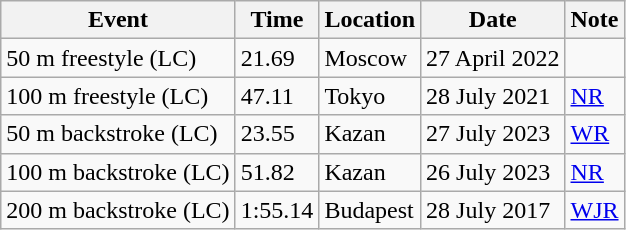<table class="wikitable">
<tr>
<th>Event</th>
<th>Time</th>
<th>Location</th>
<th>Date</th>
<th>Note</th>
</tr>
<tr>
<td>50 m freestyle (LC)</td>
<td>21.69</td>
<td>Moscow</td>
<td>27 April 2022</td>
<td></td>
</tr>
<tr>
<td>100 m freestyle (LC)</td>
<td>47.11</td>
<td>Tokyo</td>
<td>28 July 2021</td>
<td><a href='#'>NR</a></td>
</tr>
<tr>
<td>50 m backstroke (LC)</td>
<td>23.55</td>
<td>Kazan</td>
<td>27 July 2023</td>
<td><a href='#'>WR</a></td>
</tr>
<tr>
<td>100 m backstroke (LC)</td>
<td>51.82</td>
<td>Kazan</td>
<td>26 July 2023</td>
<td><a href='#'>NR</a></td>
</tr>
<tr>
<td>200 m backstroke (LC)</td>
<td>1:55.14</td>
<td>Budapest</td>
<td>28 July 2017</td>
<td><a href='#'>WJR</a></td>
</tr>
</table>
